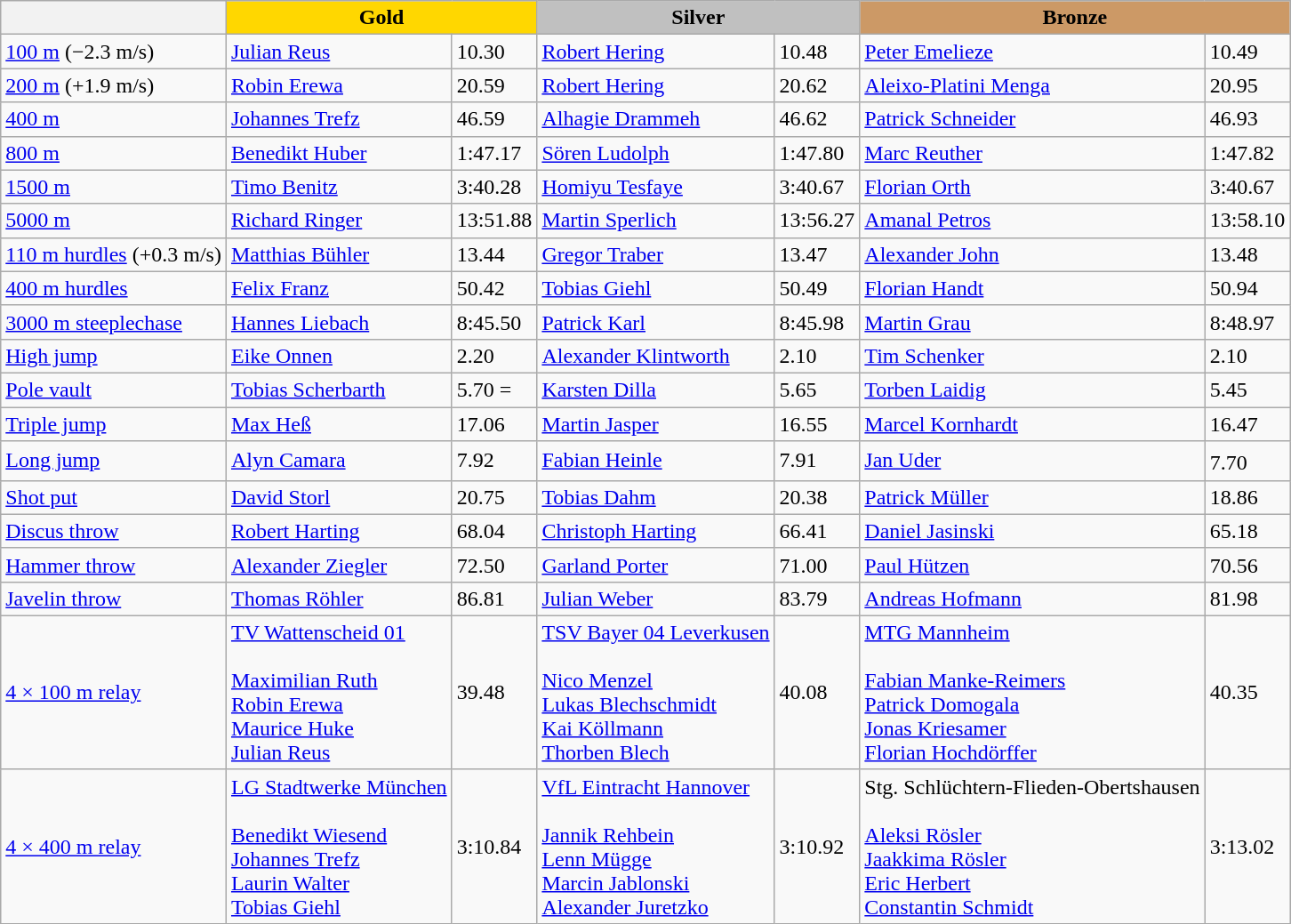<table class="wikitable">
<tr>
<th></th>
<th style="background:gold;" colspan=2>Gold</th>
<th style="background:silver;" colspan=2>Silver</th>
<th style="background:#cc9966;" colspan=2>Bronze</th>
</tr>
<tr>
<td><a href='#'>100 m</a> (−2.3 m/s)</td>
<td><a href='#'>Julian Reus</a></td>
<td>10.30</td>
<td><a href='#'>Robert Hering</a></td>
<td>10.48</td>
<td><a href='#'>Peter Emelieze</a></td>
<td>10.49</td>
</tr>
<tr>
<td><a href='#'>200 m</a> (+1.9 m/s)</td>
<td><a href='#'>Robin Erewa</a></td>
<td>20.59 </td>
<td><a href='#'>Robert Hering</a></td>
<td>20.62</td>
<td><a href='#'>Aleixo-Platini Menga</a></td>
<td>20.95</td>
</tr>
<tr>
<td><a href='#'>400 m</a></td>
<td><a href='#'>Johannes Trefz</a></td>
<td>46.59</td>
<td><a href='#'>Alhagie Drammeh</a></td>
<td>46.62</td>
<td><a href='#'>Patrick Schneider</a></td>
<td>46.93</td>
</tr>
<tr>
<td><a href='#'>800 m</a></td>
<td><a href='#'>Benedikt Huber</a></td>
<td>1:47.17</td>
<td><a href='#'>Sören Ludolph</a></td>
<td>1:47.80</td>
<td><a href='#'>Marc Reuther</a></td>
<td>1:47.82</td>
</tr>
<tr>
<td><a href='#'>1500 m</a></td>
<td><a href='#'>Timo Benitz</a></td>
<td>3:40.28</td>
<td><a href='#'>Homiyu Tesfaye</a></td>
<td>3:40.67</td>
<td><a href='#'>Florian Orth</a></td>
<td>3:40.67 </td>
</tr>
<tr>
<td><a href='#'>5000 m</a></td>
<td><a href='#'>Richard Ringer</a></td>
<td>13:51.88</td>
<td><a href='#'>Martin Sperlich</a></td>
<td>13:56.27</td>
<td><a href='#'>Amanal Petros</a></td>
<td>13:58.10</td>
</tr>
<tr>
<td><a href='#'>110 m hurdles</a> (+0.3 m/s)</td>
<td><a href='#'>Matthias Bühler</a></td>
<td>13.44 </td>
<td><a href='#'>Gregor Traber</a></td>
<td>13.47</td>
<td><a href='#'>Alexander John</a></td>
<td>13.48</td>
</tr>
<tr>
<td><a href='#'>400 m hurdles</a></td>
<td><a href='#'>Felix Franz</a></td>
<td>50.42 </td>
<td><a href='#'>Tobias Giehl</a></td>
<td>50.49</td>
<td><a href='#'>Florian Handt</a></td>
<td>50.94</td>
</tr>
<tr>
<td><a href='#'>3000 m steeplechase</a></td>
<td><a href='#'>Hannes Liebach</a></td>
<td>8:45.50</td>
<td><a href='#'>Patrick Karl</a></td>
<td>8:45.98</td>
<td><a href='#'>Martin Grau</a></td>
<td>8:48.97</td>
</tr>
<tr>
<td><a href='#'>High jump</a></td>
<td><a href='#'>Eike Onnen</a></td>
<td>2.20</td>
<td><a href='#'>Alexander Klintworth</a></td>
<td>2.10</td>
<td><a href='#'>Tim Schenker</a></td>
<td>2.10</td>
</tr>
<tr>
<td><a href='#'>Pole vault</a></td>
<td><a href='#'>Tobias Scherbarth</a></td>
<td>5.70 =</td>
<td><a href='#'>Karsten Dilla</a></td>
<td>5.65 </td>
<td><a href='#'>Torben Laidig</a></td>
<td>5.45</td>
</tr>
<tr>
<td><a href='#'>Triple jump</a></td>
<td><a href='#'>Max Heß</a></td>
<td>17.06 </td>
<td><a href='#'>Martin Jasper</a></td>
<td>16.55 </td>
<td><a href='#'>Marcel Kornhardt</a></td>
<td>16.47 </td>
</tr>
<tr>
<td><a href='#'>Long jump</a></td>
<td><a href='#'>Alyn Camara</a></td>
<td>7.92</td>
<td><a href='#'>Fabian Heinle</a></td>
<td>7.91 </td>
<td><a href='#'>Jan Uder</a></td>
<td>7.70 <sup></sup></td>
</tr>
<tr>
<td><a href='#'>Shot put</a></td>
<td><a href='#'>David Storl</a></td>
<td>20.75</td>
<td><a href='#'>Tobias Dahm</a></td>
<td>20.38 </td>
<td><a href='#'>Patrick Müller</a></td>
<td>18.86</td>
</tr>
<tr>
<td><a href='#'>Discus throw</a></td>
<td><a href='#'>Robert Harting</a></td>
<td>68.04 </td>
<td><a href='#'>Christoph Harting</a></td>
<td>66.41</td>
<td><a href='#'>Daniel Jasinski</a></td>
<td>65.18</td>
</tr>
<tr>
<td><a href='#'>Hammer throw</a></td>
<td><a href='#'>Alexander Ziegler</a></td>
<td>72.50</td>
<td><a href='#'>Garland Porter</a></td>
<td>71.00</td>
<td><a href='#'>Paul Hützen</a></td>
<td>70.56 </td>
</tr>
<tr>
<td><a href='#'>Javelin throw</a></td>
<td><a href='#'>Thomas Röhler</a></td>
<td>86.81</td>
<td><a href='#'>Julian Weber</a></td>
<td>83.79 </td>
<td><a href='#'>Andreas Hofmann</a></td>
<td>81.98</td>
</tr>
<tr>
<td><a href='#'>4 × 100 m relay</a></td>
<td><a href='#'>TV Wattenscheid 01</a> <br><br><a href='#'>Maximilian Ruth</a> <br> <a href='#'>Robin Erewa</a> <br> <a href='#'>Maurice Huke</a> <br> <a href='#'>Julian Reus</a></td>
<td>39.48</td>
<td><a href='#'>TSV Bayer 04 Leverkusen</a> <br><br><a href='#'>Nico Menzel</a> <br> <a href='#'>Lukas Blechschmidt</a> <br> <a href='#'>Kai Köllmann</a> <br> <a href='#'>Thorben Blech</a></td>
<td>40.08 </td>
<td><a href='#'>MTG Mannheim</a> <br><br><a href='#'>Fabian Manke-Reimers</a> <br> <a href='#'>Patrick Domogala</a> <br> <a href='#'>Jonas Kriesamer</a> <br> <a href='#'>Florian Hochdörffer</a></td>
<td>40.35 </td>
</tr>
<tr>
<td><a href='#'>4 × 400 m relay</a></td>
<td><a href='#'>LG Stadtwerke München</a> <br><br><a href='#'>Benedikt Wiesend</a> <br> <a href='#'>Johannes Trefz</a> <br> <a href='#'>Laurin Walter</a> <br> <a href='#'>Tobias Giehl</a></td>
<td>3:10.84</td>
<td><a href='#'>VfL Eintracht Hannover</a> <br><br><a href='#'>Jannik Rehbein</a> <br> <a href='#'>Lenn Mügge</a> <br> <a href='#'>Marcin Jablonski</a> <br> <a href='#'>Alexander Juretzko</a></td>
<td>3:10.92 </td>
<td>Stg. Schlüchtern-Flieden-Obertshausen <br><br><a href='#'>Aleksi Rösler</a> <br> <a href='#'>Jaakkima Rösler</a> <br> <a href='#'>Eric Herbert</a> <br> <a href='#'>Constantin Schmidt</a></td>
<td>3:13.02 </td>
</tr>
</table>
